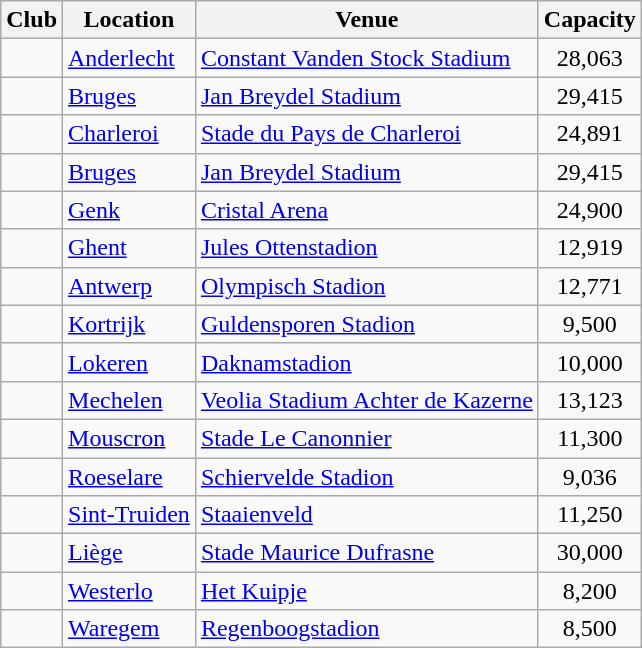<table class="wikitable sortable">
<tr>
<th>Club</th>
<th>Location</th>
<th>Venue</th>
<th>Capacity</th>
</tr>
<tr>
<td></td>
<td><a href='#'>Anderlecht</a></td>
<td><a href='#'>Constant Vanden Stock Stadium</a></td>
<td align="center">28,063</td>
</tr>
<tr>
<td></td>
<td><a href='#'>Bruges</a></td>
<td><a href='#'>Jan Breydel Stadium</a></td>
<td align="center">29,415</td>
</tr>
<tr>
<td></td>
<td><a href='#'>Charleroi</a></td>
<td><a href='#'>Stade du Pays de Charleroi</a></td>
<td align="center">24,891</td>
</tr>
<tr>
<td></td>
<td><a href='#'>Bruges</a></td>
<td><a href='#'>Jan Breydel Stadium</a></td>
<td align="center">29,415</td>
</tr>
<tr>
<td></td>
<td><a href='#'>Genk</a></td>
<td><a href='#'>Cristal Arena</a></td>
<td align="center">24,900</td>
</tr>
<tr>
<td></td>
<td><a href='#'>Ghent</a></td>
<td><a href='#'>Jules Ottenstadion</a></td>
<td align="center">12,919</td>
</tr>
<tr>
<td></td>
<td><a href='#'>Antwerp</a></td>
<td><a href='#'>Olympisch Stadion</a></td>
<td align="center">12,771</td>
</tr>
<tr>
<td></td>
<td><a href='#'>Kortrijk</a></td>
<td><a href='#'>Guldensporen Stadion</a></td>
<td align="center">9,500</td>
</tr>
<tr>
<td></td>
<td><a href='#'>Lokeren</a></td>
<td><a href='#'>Daknamstadion</a></td>
<td align="center">10,000</td>
</tr>
<tr>
<td></td>
<td><a href='#'>Mechelen</a></td>
<td><a href='#'>Veolia Stadium Achter de Kazerne</a></td>
<td align="center">13,123</td>
</tr>
<tr>
<td></td>
<td><a href='#'>Mouscron</a></td>
<td><a href='#'>Stade Le Canonnier</a></td>
<td align="center">11,300</td>
</tr>
<tr>
<td></td>
<td><a href='#'>Roeselare</a></td>
<td><a href='#'>Schiervelde Stadion</a></td>
<td align="center">9,036</td>
</tr>
<tr>
<td></td>
<td><a href='#'>Sint-Truiden</a></td>
<td><a href='#'>Staaienveld</a></td>
<td align="center">11,250</td>
</tr>
<tr>
<td></td>
<td><a href='#'>Liège</a></td>
<td><a href='#'>Stade Maurice Dufrasne</a></td>
<td align="center">30,000</td>
</tr>
<tr>
<td></td>
<td><a href='#'>Westerlo</a></td>
<td><a href='#'>Het Kuipje</a></td>
<td align="center">8,200</td>
</tr>
<tr>
<td></td>
<td><a href='#'>Waregem</a></td>
<td><a href='#'>Regenboogstadion</a></td>
<td align="center">8,500</td>
</tr>
</table>
